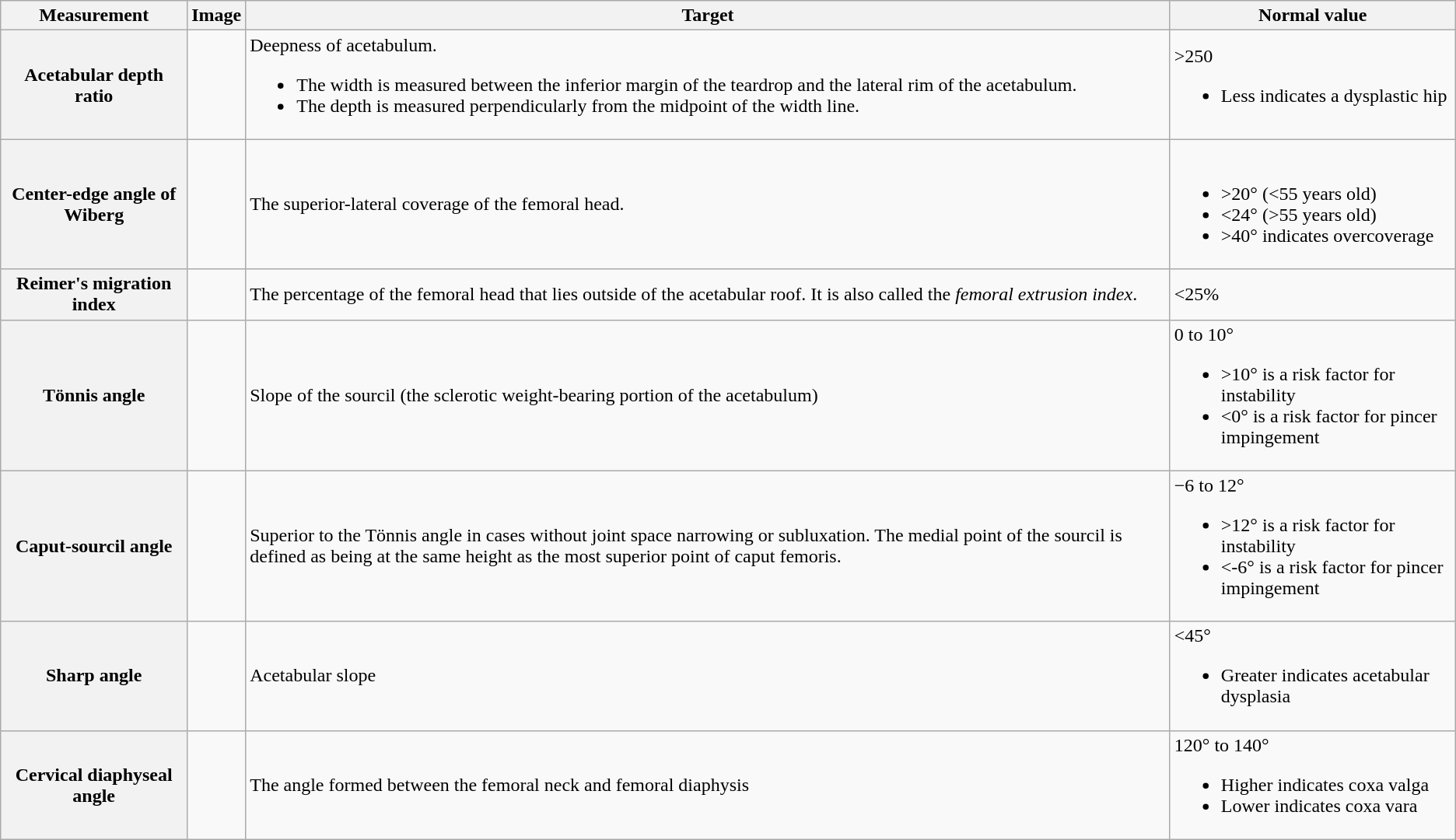<table class="wikitable">
<tr>
<th>Measurement</th>
<th>Image</th>
<th>Target</th>
<th>Normal value</th>
</tr>
<tr>
<th>Acetabular depth ratio</th>
<td></td>
<td>Deepness of acetabulum.<br><ul><li>The width is measured between the inferior margin of the teardrop and the lateral rim of the acetabulum.</li><li>The depth is measured perpendicularly from the midpoint of the width line.</li></ul></td>
<td>>250<br><ul><li>Less indicates a dysplastic hip</li></ul></td>
</tr>
<tr>
<th>Center-edge angle of Wiberg</th>
<td></td>
<td>The superior-lateral coverage of the femoral head.</td>
<td><br><ul><li>>20° (<55 years old)</li><li><24° (>55 years old)</li><li>>40° indicates overcoverage</li></ul></td>
</tr>
<tr>
<th>Reimer's migration index</th>
<td></td>
<td>The percentage of the femoral head that lies outside of the acetabular roof. It is also called the <em>femoral extrusion index</em>.</td>
<td><25%</td>
</tr>
<tr>
<th>Tönnis angle</th>
<td></td>
<td>Slope of the sourcil (the sclerotic weight-bearing portion of the acetabulum)</td>
<td>0 to 10°<br><ul><li>>10° is a risk factor for instability</li><li><0° is a risk factor for pincer impingement</li></ul></td>
</tr>
<tr>
<th>Caput-sourcil angle</th>
<td></td>
<td>Superior to the Tönnis angle in cases without joint space narrowing or subluxation. The medial point of the sourcil is defined as being at the same height as the most superior point of caput femoris.</td>
<td>−6 to 12°<br><ul><li>>12° is a risk factor for instability</li><li><-6° is a risk factor for pincer impingement</li></ul></td>
</tr>
<tr>
<th>Sharp angle</th>
<td></td>
<td>Acetabular slope</td>
<td><45°<br><ul><li>Greater indicates acetabular dysplasia</li></ul></td>
</tr>
<tr>
<th>Cervical diaphyseal angle</th>
<td></td>
<td>The angle formed between the femoral neck and femoral diaphysis</td>
<td>120° to 140°<br><ul><li>Higher indicates coxa valga</li><li>Lower indicates coxa vara</li></ul></td>
</tr>
</table>
